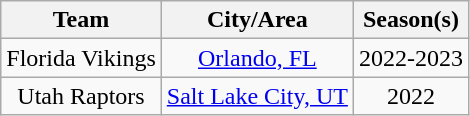<table class="wikitable" style="text-align:center">
<tr>
<th scope="col">Team</th>
<th scope="col">City/Area</th>
<th scope="col">Season(s)</th>
</tr>
<tr>
<td scope="row">Florida Vikings</td>
<td><a href='#'>Orlando, FL</a></td>
<td>2022-2023</td>
</tr>
<tr>
<td scope="row">Utah Raptors</td>
<td><a href='#'>Salt Lake City, UT</a></td>
<td>2022</td>
</tr>
</table>
